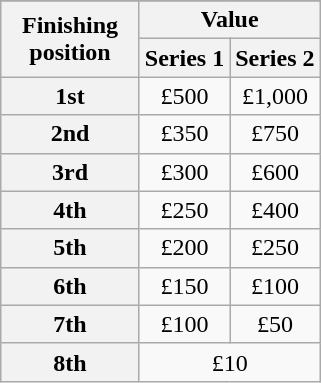<table class="wikitable" style="text-align: center">
<tr>
</tr>
<tr>
<th rowspan="2" style="width:85px" scope="col">Finishing <br> position</th>
<th colspan="2" style="width:100px" scope="col">Value</th>
</tr>
<tr>
<th>Series 1</th>
<th>Series 2</th>
</tr>
<tr>
<th>1st</th>
<td>£500</td>
<td>£1,000</td>
</tr>
<tr>
<th>2nd</th>
<td>£350</td>
<td>£750</td>
</tr>
<tr>
<th>3rd</th>
<td>£300</td>
<td>£600</td>
</tr>
<tr>
<th>4th</th>
<td>£250</td>
<td>£400</td>
</tr>
<tr>
<th>5th</th>
<td>£200</td>
<td>£250</td>
</tr>
<tr>
<th>6th</th>
<td>£150</td>
<td>£100</td>
</tr>
<tr>
<th>7th</th>
<td>£100</td>
<td>£50</td>
</tr>
<tr>
<th>8th</th>
<td colspan="2">£10</td>
</tr>
</table>
